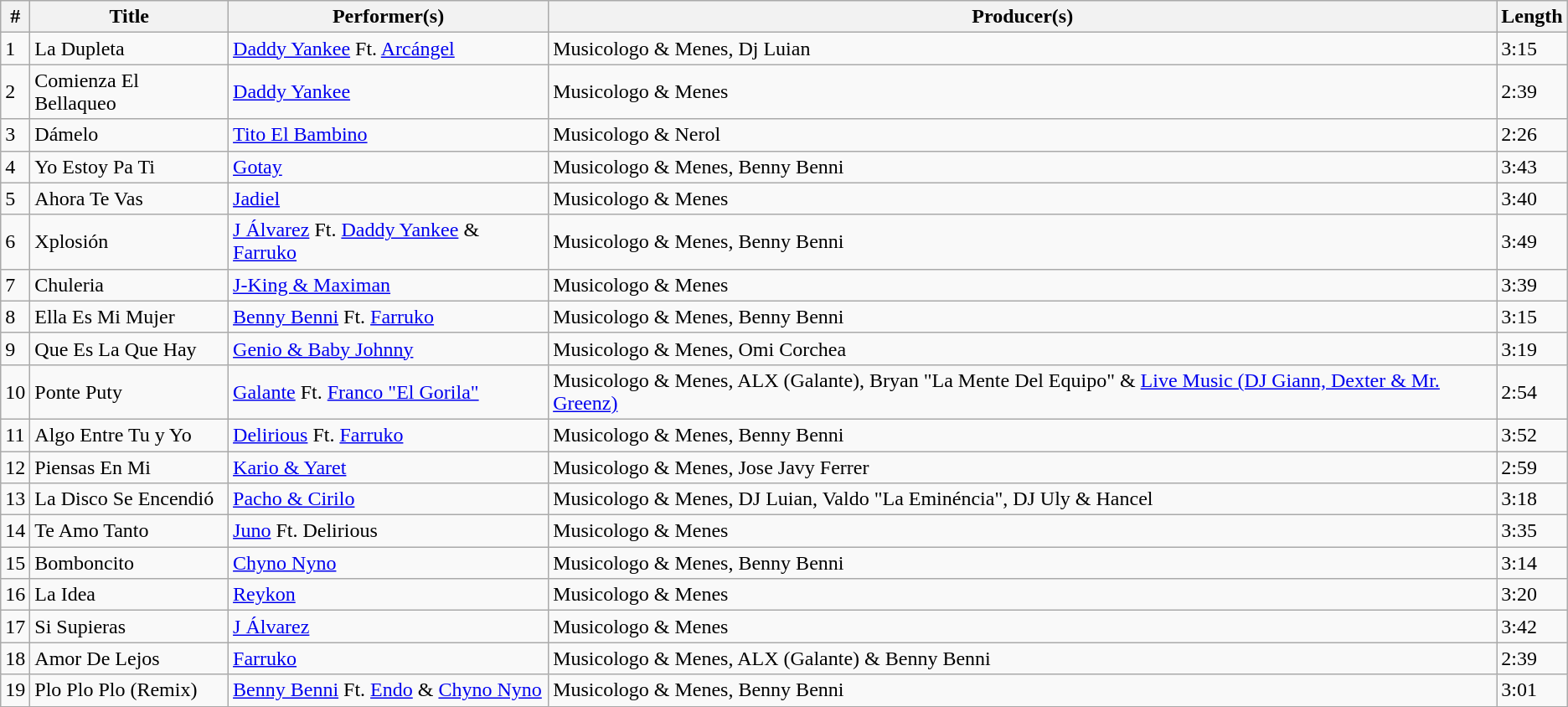<table class="wikitable">
<tr>
<th align="center">#</th>
<th align="center">Title</th>
<th align="center">Performer(s)</th>
<th align="center">Producer(s)</th>
<th align="center">Length</th>
</tr>
<tr>
<td>1</td>
<td>La Dupleta</td>
<td><a href='#'>Daddy Yankee</a> Ft. <a href='#'>Arcángel</a></td>
<td>Musicologo & Menes, Dj Luian</td>
<td>3:15</td>
</tr>
<tr>
<td>2</td>
<td>Comienza El Bellaqueo</td>
<td><a href='#'>Daddy Yankee</a></td>
<td>Musicologo & Menes</td>
<td>2:39</td>
</tr>
<tr>
<td>3</td>
<td>Dámelo</td>
<td><a href='#'>Tito El Bambino</a></td>
<td>Musicologo & Nerol</td>
<td>2:26</td>
</tr>
<tr>
<td>4</td>
<td>Yo Estoy Pa Ti</td>
<td><a href='#'>Gotay</a></td>
<td>Musicologo & Menes, Benny Benni</td>
<td>3:43</td>
</tr>
<tr>
<td>5</td>
<td>Ahora Te Vas</td>
<td><a href='#'>Jadiel</a></td>
<td>Musicologo & Menes</td>
<td>3:40</td>
</tr>
<tr>
<td>6</td>
<td>Xplosión</td>
<td><a href='#'>J Álvarez</a> Ft. <a href='#'>Daddy Yankee</a> & <a href='#'>Farruko</a></td>
<td>Musicologo & Menes, Benny Benni</td>
<td>3:49</td>
</tr>
<tr>
<td>7</td>
<td>Chuleria</td>
<td><a href='#'>J-King & Maximan</a></td>
<td>Musicologo & Menes</td>
<td>3:39</td>
</tr>
<tr>
<td>8</td>
<td>Ella Es Mi Mujer</td>
<td><a href='#'>Benny Benni</a> Ft. <a href='#'>Farruko</a></td>
<td>Musicologo & Menes, Benny Benni</td>
<td>3:15</td>
</tr>
<tr>
<td>9</td>
<td>Que Es La Que Hay</td>
<td><a href='#'>Genio & Baby Johnny</a></td>
<td>Musicologo & Menes, Omi Corchea</td>
<td>3:19</td>
</tr>
<tr>
<td>10</td>
<td>Ponte Puty</td>
<td><a href='#'>Galante</a> Ft. <a href='#'>Franco "El Gorila"</a></td>
<td>Musicologo & Menes, ALX (Galante), Bryan "La Mente Del Equipo" & <a href='#'>Live Music (DJ Giann, Dexter & Mr. Greenz)</a></td>
<td>2:54</td>
</tr>
<tr>
<td>11</td>
<td>Algo Entre Tu y Yo</td>
<td><a href='#'>Delirious</a> Ft. <a href='#'>Farruko</a></td>
<td>Musicologo & Menes, Benny Benni</td>
<td>3:52</td>
</tr>
<tr>
<td>12</td>
<td>Piensas En Mi</td>
<td><a href='#'>Kario & Yaret</a></td>
<td>Musicologo & Menes, Jose Javy Ferrer</td>
<td>2:59</td>
</tr>
<tr>
<td>13</td>
<td>La Disco Se Encendió</td>
<td><a href='#'>Pacho & Cirilo</a></td>
<td>Musicologo & Menes, DJ Luian, Valdo "La Eminéncia", DJ Uly & Hancel</td>
<td>3:18</td>
</tr>
<tr>
<td>14</td>
<td>Te Amo Tanto</td>
<td><a href='#'>Juno</a> Ft. Delirious</td>
<td>Musicologo & Menes</td>
<td>3:35</td>
</tr>
<tr>
<td>15</td>
<td>Bomboncito</td>
<td><a href='#'>Chyno Nyno</a></td>
<td>Musicologo & Menes, Benny Benni</td>
<td>3:14</td>
</tr>
<tr>
<td>16</td>
<td>La Idea</td>
<td><a href='#'>Reykon</a></td>
<td>Musicologo & Menes</td>
<td>3:20</td>
</tr>
<tr>
<td>17</td>
<td>Si Supieras</td>
<td><a href='#'>J Álvarez</a></td>
<td>Musicologo & Menes</td>
<td>3:42</td>
</tr>
<tr>
<td>18</td>
<td>Amor De Lejos</td>
<td><a href='#'>Farruko</a></td>
<td>Musicologo & Menes, ALX (Galante) & Benny Benni</td>
<td>2:39</td>
</tr>
<tr>
<td>19</td>
<td>Plo Plo Plo (Remix)</td>
<td><a href='#'>Benny Benni</a> Ft. <a href='#'>Endo</a> & <a href='#'>Chyno Nyno</a></td>
<td>Musicologo & Menes, Benny Benni</td>
<td>3:01</td>
</tr>
</table>
